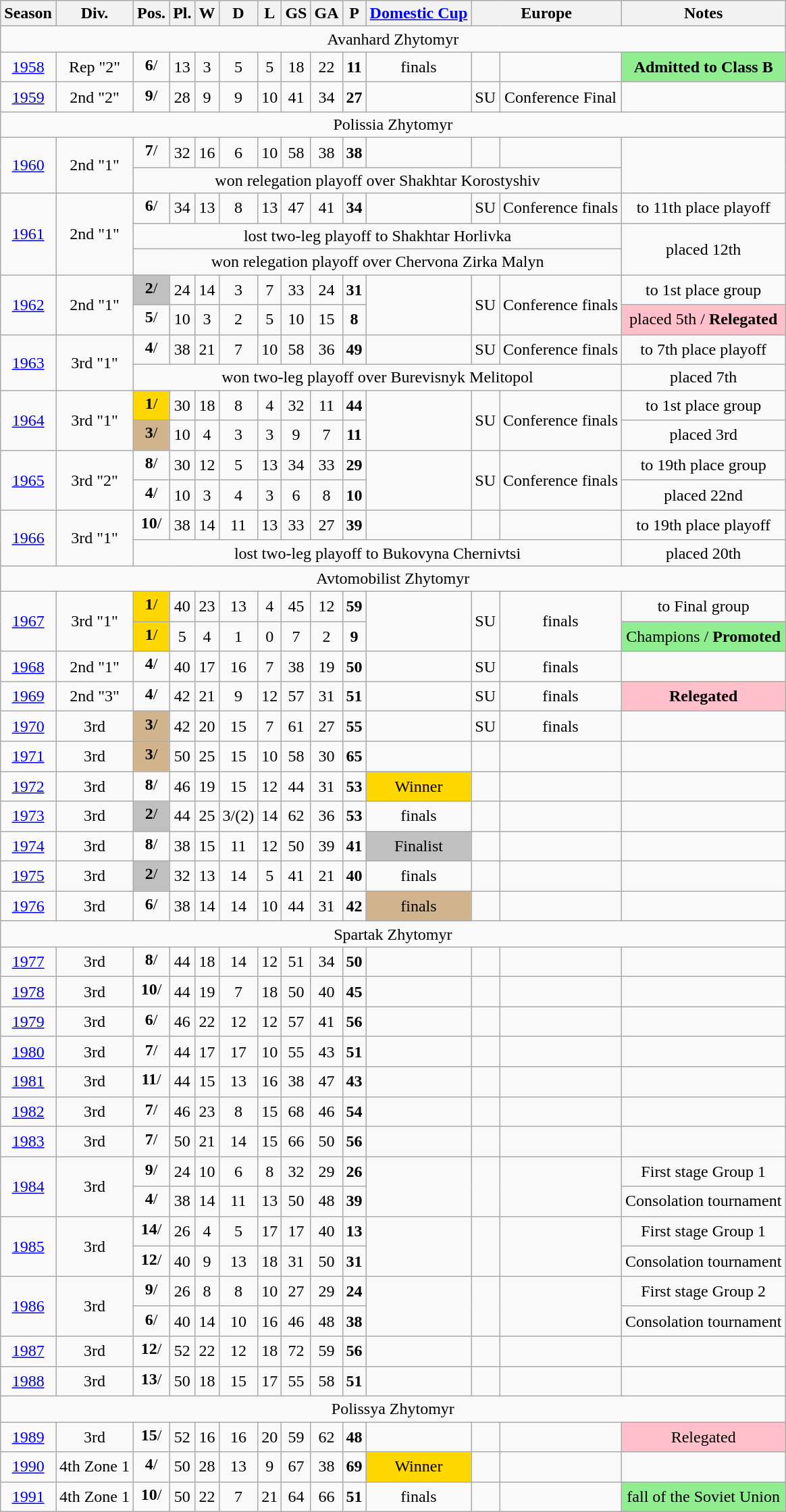<table class="wikitable">
<tr>
<th>Season</th>
<th>Div.</th>
<th>Pos.</th>
<th>Pl.</th>
<th>W</th>
<th>D</th>
<th>L</th>
<th>GS</th>
<th>GA</th>
<th>P</th>
<th><a href='#'>Domestic Cup</a></th>
<th colspan=2>Europe</th>
<th>Notes</th>
</tr>
<tr>
<td colspan=14 align=center>Avanhard Zhytomyr</td>
</tr>
<tr>
<td align=center><a href='#'>1958</a></td>
<td align=center>Rep "2"</td>
<td align=center><strong>6</strong>/<sub></sub></td>
<td align=center>13</td>
<td align=center>3</td>
<td align=center>5</td>
<td align=center>5</td>
<td align=center>18</td>
<td align=center>22</td>
<td align=center><strong>11</strong></td>
<td align=center> finals</td>
<td align=center></td>
<td align=center></td>
<td align=center bgcolor=lightgreen><strong>Admitted to Class B</strong></td>
</tr>
<tr>
<td align=center><a href='#'>1959</a></td>
<td align=center>2nd "2"</td>
<td align=center><strong>9</strong>/<sub></sub></td>
<td align=center>28</td>
<td align=center>9</td>
<td align=center>9</td>
<td align=center>10</td>
<td align=center>41</td>
<td align=center>34</td>
<td align=center><strong>27</strong></td>
<td align=center></td>
<td align=center>SU</td>
<td align=center>Conference Final</td>
<td align=center></td>
</tr>
<tr>
<td colspan=14 align=center>Polissia Zhytomyr</td>
</tr>
<tr>
<td align=center rowspan=2><a href='#'>1960</a></td>
<td align=center rowspan=2>2nd "1"</td>
<td align=center><strong>7</strong>/<sub></sub></td>
<td align=center>32</td>
<td align=center>16</td>
<td align=center>6</td>
<td align=center>10</td>
<td align=center>58</td>
<td align=center>38</td>
<td align=center><strong>38</strong></td>
<td align=center></td>
<td align=center></td>
<td align=center></td>
<td align=center rowspan=2></td>
</tr>
<tr>
<td align=center colspan=11>won relegation playoff over Shakhtar Korostyshiv</td>
</tr>
<tr>
<td align=center rowspan=3><a href='#'>1961</a></td>
<td align=center rowspan=3>2nd "1"</td>
<td align=center><strong>6</strong>/<sub></sub></td>
<td align=center>34</td>
<td align=center>13</td>
<td align=center>8</td>
<td align=center>13</td>
<td align=center>47</td>
<td align=center>41</td>
<td align=center><strong>34</strong></td>
<td align=center></td>
<td align=center>SU</td>
<td align=center>Conference  finals</td>
<td align=center>to 11th place playoff</td>
</tr>
<tr>
<td align=center colspan=11>lost two-leg playoff to Shakhtar Horlivka</td>
<td align=center rowspan=2>placed 12th</td>
</tr>
<tr>
<td align=center colspan=11>won relegation playoff over Chervona Zirka Malyn</td>
</tr>
<tr>
<td align=center rowspan=2><a href='#'>1962</a></td>
<td align=center rowspan=2>2nd "1"</td>
<td align=center bgcolor=silver><strong>2</strong>/<sub></sub></td>
<td align=center>24</td>
<td align=center>14</td>
<td align=center>3</td>
<td align=center>7</td>
<td align=center>33</td>
<td align=center>24</td>
<td align=center><strong>31</strong></td>
<td align=center rowspan=2></td>
<td align=center rowspan=2>SU</td>
<td align=center rowspan=2>Conference  finals</td>
<td align=center>to 1st place group</td>
</tr>
<tr>
<td align=center><strong>5</strong>/<sub></sub></td>
<td align=center>10</td>
<td align=center>3</td>
<td align=center>2</td>
<td align=center>5</td>
<td align=center>10</td>
<td align=center>15</td>
<td align=center><strong>8</strong></td>
<td align=center bgcolor=pink>placed 5th / <strong>Relegated</strong></td>
</tr>
<tr>
<td align=center rowspan=2><a href='#'>1963</a></td>
<td align=center rowspan=2>3rd "1"</td>
<td align=center><strong>4</strong>/<sub></sub></td>
<td align=center>38</td>
<td align=center>21</td>
<td align=center>7</td>
<td align=center>10</td>
<td align=center>58</td>
<td align=center>36</td>
<td align=center><strong>49</strong></td>
<td align=center></td>
<td align=center>SU</td>
<td align=center>Conference  finals</td>
<td align=center>to 7th place playoff</td>
</tr>
<tr>
<td align=center colspan=11>won two-leg playoff over Burevisnyk Melitopol</td>
<td align=center>placed 7th</td>
</tr>
<tr>
<td align=center rowspan=2><a href='#'>1964</a></td>
<td align=center rowspan=2>3rd "1"</td>
<td align=center bgcolor=gold><strong>1</strong>/<sub></sub></td>
<td align=center>30</td>
<td align=center>18</td>
<td align=center>8</td>
<td align=center>4</td>
<td align=center>32</td>
<td align=center>11</td>
<td align=center><strong>44</strong></td>
<td align=center rowspan=2></td>
<td align=center rowspan=2>SU</td>
<td align=center rowspan=2>Conference  finals</td>
<td align=center>to 1st place group</td>
</tr>
<tr>
<td align=center bgcolor=tan><strong>3</strong>/<sub></sub></td>
<td align=center>10</td>
<td align=center>4</td>
<td align=center>3</td>
<td align=center>3</td>
<td align=center>9</td>
<td align=center>7</td>
<td align=center><strong>11</strong></td>
<td align=center>placed 3rd</td>
</tr>
<tr>
<td align=center rowspan=2><a href='#'>1965</a></td>
<td align=center rowspan=2>3rd "2"</td>
<td align=center><strong>8</strong>/<sub></sub></td>
<td align=center>30</td>
<td align=center>12</td>
<td align=center>5</td>
<td align=center>13</td>
<td align=center>34</td>
<td align=center>33</td>
<td align=center><strong>29</strong></td>
<td align=center rowspan=2></td>
<td align=center rowspan=2>SU</td>
<td align=center rowspan=2>Conference  finals</td>
<td align=center>to 19th place group</td>
</tr>
<tr>
<td align=center><strong>4</strong>/<sub></sub></td>
<td align=center>10</td>
<td align=center>3</td>
<td align=center>4</td>
<td align=center>3</td>
<td align=center>6</td>
<td align=center>8</td>
<td align=center><strong>10</strong></td>
<td align=center>placed 22nd</td>
</tr>
<tr>
<td align=center rowspan=2><a href='#'>1966</a></td>
<td align=center rowspan=2>3rd "1"</td>
<td align=center><strong>10</strong>/<sub></sub></td>
<td align=center>38</td>
<td align=center>14</td>
<td align=center>11</td>
<td align=center>13</td>
<td align=center>33</td>
<td align=center>27</td>
<td align=center><strong>39</strong></td>
<td align=center></td>
<td align=center></td>
<td align=center></td>
<td align=center>to 19th place playoff</td>
</tr>
<tr>
<td align=center colspan=11>lost two-leg playoff to Bukovyna Chernivtsi</td>
<td align=center>placed 20th</td>
</tr>
<tr>
<td colspan=14 align=center>Avtomobilist Zhytomyr</td>
</tr>
<tr>
<td align=center rowspan=2><a href='#'>1967</a></td>
<td align=center rowspan=2>3rd "1"</td>
<td align=center bgcolor=gold><strong>1</strong>/<sub></sub></td>
<td align=center>40</td>
<td align=center>23</td>
<td align=center>13</td>
<td align=center>4</td>
<td align=center>45</td>
<td align=center>12</td>
<td align=center><strong>59</strong></td>
<td align=center rowspan=2></td>
<td align=center rowspan=2>SU</td>
<td align=center rowspan=2> finals</td>
<td align=center>to Final group</td>
</tr>
<tr>
<td align=center bgcolor=gold><strong>1</strong>/<sub></sub></td>
<td align=center>5</td>
<td align=center>4</td>
<td align=center>1</td>
<td align=center>0</td>
<td align=center>7</td>
<td align=center>2</td>
<td align=center><strong>9</strong></td>
<td align=center bgcolor=lightgreen>Champions / <strong>Promoted</strong></td>
</tr>
<tr>
<td align=center><a href='#'>1968</a></td>
<td align=center>2nd "1"</td>
<td align=center><strong>4</strong>/<sub></sub></td>
<td align=center>40</td>
<td align=center>17</td>
<td align=center>16</td>
<td align=center>7</td>
<td align=center>38</td>
<td align=center>19</td>
<td align=center><strong>50</strong></td>
<td align=center></td>
<td align=center>SU</td>
<td align=center> finals</td>
<td align=center></td>
</tr>
<tr>
<td align=center><a href='#'>1969</a></td>
<td align=center>2nd "3"</td>
<td align=center><strong>4</strong>/<sub></sub></td>
<td align=center>42</td>
<td align=center>21</td>
<td align=center>9</td>
<td align=center>12</td>
<td align=center>57</td>
<td align=center>31</td>
<td align=center><strong>51</strong></td>
<td align=center></td>
<td align=center>SU</td>
<td align=center> finals</td>
<td align=center bgcolor=pink><strong>Relegated</strong></td>
</tr>
<tr>
<td align=center><a href='#'>1970</a></td>
<td align=center>3rd</td>
<td align=center bgcolor=tan><strong>3</strong>/<sub></sub></td>
<td align=center>42</td>
<td align=center>20</td>
<td align=center>15</td>
<td align=center>7</td>
<td align=center>61</td>
<td align=center>27</td>
<td align=center><strong>55</strong></td>
<td align=center></td>
<td align=center>SU</td>
<td align=center> finals</td>
<td align=center></td>
</tr>
<tr>
<td align=center><a href='#'>1971</a></td>
<td align=center>3rd</td>
<td align=center bgcolor=tan><strong>3</strong>/<sub></sub></td>
<td align=center>50</td>
<td align=center>25</td>
<td align=center>15</td>
<td align=center>10</td>
<td align=center>58</td>
<td align=center>30</td>
<td align=center><strong>65</strong></td>
<td align=center></td>
<td align=center></td>
<td align=center></td>
<td align=center></td>
</tr>
<tr>
<td align=center><a href='#'>1972</a></td>
<td align=center>3rd</td>
<td align=center><strong>8</strong>/<sub></sub></td>
<td align=center>46</td>
<td align=center>19</td>
<td align=center>15</td>
<td align=center>12</td>
<td align=center>44</td>
<td align=center>31</td>
<td align=center><strong>53</strong></td>
<td align=center bgcolor=gold>Winner</td>
<td align=center></td>
<td align=center></td>
<td align=center></td>
</tr>
<tr>
<td align=center><a href='#'>1973</a></td>
<td align=center>3rd</td>
<td align=center bgcolor=silver><strong>2</strong>/<sub></sub></td>
<td align=center>44</td>
<td align=center>25</td>
<td align=center>3/(2)</td>
<td align=center>14</td>
<td align=center>62</td>
<td align=center>36</td>
<td align=center><strong>53</strong></td>
<td align=center> finals</td>
<td align=center></td>
<td align=center></td>
<td align=center></td>
</tr>
<tr>
<td align=center><a href='#'>1974</a></td>
<td align=center>3rd</td>
<td align=center><strong>8</strong>/<sub></sub></td>
<td align=center>38</td>
<td align=center>15</td>
<td align=center>11</td>
<td align=center>12</td>
<td align=center>50</td>
<td align=center>39</td>
<td align=center><strong>41</strong></td>
<td align=center bgcolor=silver>Finalist</td>
<td align=center></td>
<td align=center></td>
<td align=center></td>
</tr>
<tr>
<td align=center><a href='#'>1975</a></td>
<td align=center>3rd</td>
<td align=center bgcolor=silver><strong>2</strong>/<sub></sub></td>
<td align=center>32</td>
<td align=center>13</td>
<td align=center>14</td>
<td align=center>5</td>
<td align=center>41</td>
<td align=center>21</td>
<td align=center><strong>40</strong></td>
<td align=center> finals</td>
<td align=center></td>
<td align=center></td>
<td align=center></td>
</tr>
<tr>
<td align=center><a href='#'>1976</a></td>
<td align=center>3rd</td>
<td align=center><strong>6</strong>/<sub></sub></td>
<td align=center>38</td>
<td align=center>14</td>
<td align=center>14</td>
<td align=center>10</td>
<td align=center>44</td>
<td align=center>31</td>
<td align=center><strong>42</strong></td>
<td align=center bgcolor=tan> finals</td>
<td align=center></td>
<td align=center></td>
<td align=center></td>
</tr>
<tr>
<td colspan=14 align=center>Spartak Zhytomyr</td>
</tr>
<tr>
<td align=center><a href='#'>1977</a></td>
<td align=center>3rd</td>
<td align=center><strong>8</strong>/<sub></sub></td>
<td align=center>44</td>
<td align=center>18</td>
<td align=center>14</td>
<td align=center>12</td>
<td align=center>51</td>
<td align=center>34</td>
<td align=center><strong>50</strong></td>
<td align=center></td>
<td align=center></td>
<td align=center></td>
<td align=center></td>
</tr>
<tr>
<td align=center><a href='#'>1978</a></td>
<td align=center>3rd</td>
<td align=center><strong>10</strong>/<sub></sub></td>
<td align=center>44</td>
<td align=center>19</td>
<td align=center>7</td>
<td align=center>18</td>
<td align=center>50</td>
<td align=center>40</td>
<td align=center><strong>45</strong></td>
<td align=center></td>
<td align=center></td>
<td align=center></td>
<td align=center></td>
</tr>
<tr>
<td align=center><a href='#'>1979</a></td>
<td align=center>3rd</td>
<td align=center><strong>6</strong>/<sub></sub></td>
<td align=center>46</td>
<td align=center>22</td>
<td align=center>12</td>
<td align=center>12</td>
<td align=center>57</td>
<td align=center>41</td>
<td align=center><strong>56</strong></td>
<td align=center></td>
<td align=center></td>
<td align=center></td>
<td align=center></td>
</tr>
<tr>
<td align=center><a href='#'>1980</a></td>
<td align=center>3rd</td>
<td align=center><strong>7</strong>/<sub></sub></td>
<td align=center>44</td>
<td align=center>17</td>
<td align=center>17</td>
<td align=center>10</td>
<td align=center>55</td>
<td align=center>43</td>
<td align=center><strong>51</strong></td>
<td align=center></td>
<td align=center></td>
<td align=center></td>
<td align=center></td>
</tr>
<tr>
<td align=center><a href='#'>1981</a></td>
<td align=center>3rd</td>
<td align=center><strong>11</strong>/<sub></sub></td>
<td align=center>44</td>
<td align=center>15</td>
<td align=center>13</td>
<td align=center>16</td>
<td align=center>38</td>
<td align=center>47</td>
<td align=center><strong>43</strong></td>
<td align=center></td>
<td align=center></td>
<td align=center></td>
<td align=center></td>
</tr>
<tr>
<td align=center><a href='#'>1982</a></td>
<td align=center>3rd</td>
<td align=center><strong>7</strong>/<sub></sub></td>
<td align=center>46</td>
<td align=center>23</td>
<td align=center>8</td>
<td align=center>15</td>
<td align=center>68</td>
<td align=center>46</td>
<td align=center><strong>54</strong></td>
<td align=center></td>
<td align=center></td>
<td align=center></td>
<td align=center></td>
</tr>
<tr>
<td align=center><a href='#'>1983</a></td>
<td align=center>3rd</td>
<td align=center><strong>7</strong>/<sub></sub></td>
<td align=center>50</td>
<td align=center>21</td>
<td align=center>14</td>
<td align=center>15</td>
<td align=center>66</td>
<td align=center>50</td>
<td align=center><strong>56</strong></td>
<td align=center></td>
<td align=center></td>
<td align=center></td>
<td align=center></td>
</tr>
<tr>
<td align=center rowspan=2><a href='#'>1984</a></td>
<td align=center rowspan=2>3rd</td>
<td align=center><strong>9</strong>/<sub></sub></td>
<td align=center>24</td>
<td align=center>10</td>
<td align=center>6</td>
<td align=center>8</td>
<td align=center>32</td>
<td align=center>29</td>
<td align=center><strong>26</strong></td>
<td align=center rowspan=2></td>
<td align=center rowspan=2></td>
<td align=center rowspan=2></td>
<td align=center>First stage Group 1</td>
</tr>
<tr>
<td align=center><strong>4</strong>/<sub></sub></td>
<td align=center>38</td>
<td align=center>14</td>
<td align=center>11</td>
<td align=center>13</td>
<td align=center>50</td>
<td align=center>48</td>
<td align=center><strong>39</strong></td>
<td align=center>Consolation tournament</td>
</tr>
<tr>
<td align=center rowspan=2><a href='#'>1985</a></td>
<td align=center rowspan=2>3rd</td>
<td align=center><strong>14</strong>/<sub></sub></td>
<td align=center>26</td>
<td align=center>4</td>
<td align=center>5</td>
<td align=center>17</td>
<td align=center>17</td>
<td align=center>40</td>
<td align=center><strong>13</strong></td>
<td align=center rowspan=2></td>
<td align=center rowspan=2></td>
<td align=center rowspan=2></td>
<td align=center>First stage Group 1</td>
</tr>
<tr>
<td align=center><strong>12</strong>/<sub></sub></td>
<td align=center>40</td>
<td align=center>9</td>
<td align=center>13</td>
<td align=center>18</td>
<td align=center>31</td>
<td align=center>50</td>
<td align=center><strong>31</strong></td>
<td align=center>Consolation tournament</td>
</tr>
<tr>
<td align=center rowspan=2><a href='#'>1986</a></td>
<td align=center rowspan=2>3rd</td>
<td align=center><strong>9</strong>/<sub></sub></td>
<td align=center>26</td>
<td align=center>8</td>
<td align=center>8</td>
<td align=center>10</td>
<td align=center>27</td>
<td align=center>29</td>
<td align=center><strong>24</strong></td>
<td align=center rowspan=2></td>
<td align=center rowspan=2></td>
<td align=center rowspan=2></td>
<td align=center>First stage Group 2</td>
</tr>
<tr>
<td align=center><strong>6</strong>/<sub></sub></td>
<td align=center>40</td>
<td align=center>14</td>
<td align=center>10</td>
<td align=center>16</td>
<td align=center>46</td>
<td align=center>48</td>
<td align=center><strong>38</strong></td>
<td align=center>Consolation tournament</td>
</tr>
<tr>
<td align=center><a href='#'>1987</a></td>
<td align=center>3rd</td>
<td align=center><strong>12</strong>/<sub></sub></td>
<td align=center>52</td>
<td align=center>22</td>
<td align=center>12</td>
<td align=center>18</td>
<td align=center>72</td>
<td align=center>59</td>
<td align=center><strong>56</strong></td>
<td align=center></td>
<td align=center></td>
<td align=center></td>
<td align=center></td>
</tr>
<tr>
<td align=center><a href='#'>1988</a></td>
<td align=center>3rd</td>
<td align=center><strong>13</strong>/<sub></sub></td>
<td align=center>50</td>
<td align=center>18</td>
<td align=center>15</td>
<td align=center>17</td>
<td align=center>55</td>
<td align=center>58</td>
<td align=center><strong>51</strong></td>
<td align=center></td>
<td align=center></td>
<td align=center></td>
<td align=center></td>
</tr>
<tr>
<td colspan=14 align=center>Polissya Zhytomyr</td>
</tr>
<tr>
<td align=center><a href='#'>1989</a></td>
<td align=center>3rd</td>
<td align=center><strong>15</strong>/<sub></sub></td>
<td align=center>52</td>
<td align=center>16</td>
<td align=center>16</td>
<td align=center>20</td>
<td align=center>59</td>
<td align=center>62</td>
<td align=center><strong>48</strong></td>
<td align=center></td>
<td align=center></td>
<td align=center></td>
<td align=center bgcolor=pink>Relegated</td>
</tr>
<tr>
<td align=center><a href='#'>1990</a></td>
<td align=center>4th Zone 1</td>
<td align=center><strong>4</strong>/<sub></sub></td>
<td align=center>50</td>
<td align=center>28</td>
<td align=center>13</td>
<td align=center>9</td>
<td align=center>67</td>
<td align=center>38</td>
<td align=center><strong>69</strong></td>
<td align=center bgcolor=gold>Winner</td>
<td align=center></td>
<td align=center></td>
<td align=center></td>
</tr>
<tr>
<td align=center><a href='#'>1991</a></td>
<td align=center>4th Zone 1</td>
<td align=center><strong>10</strong>/<sub></sub></td>
<td align=center>50</td>
<td align=center>22</td>
<td align=center>7</td>
<td align=center>21</td>
<td align=center>64</td>
<td align=center>66</td>
<td align=center><strong>51</strong></td>
<td align=center> finals</td>
<td align=center></td>
<td align=center></td>
<td align=center bgcolor=lightgreen>fall of the Soviet Union</td>
</tr>
</table>
